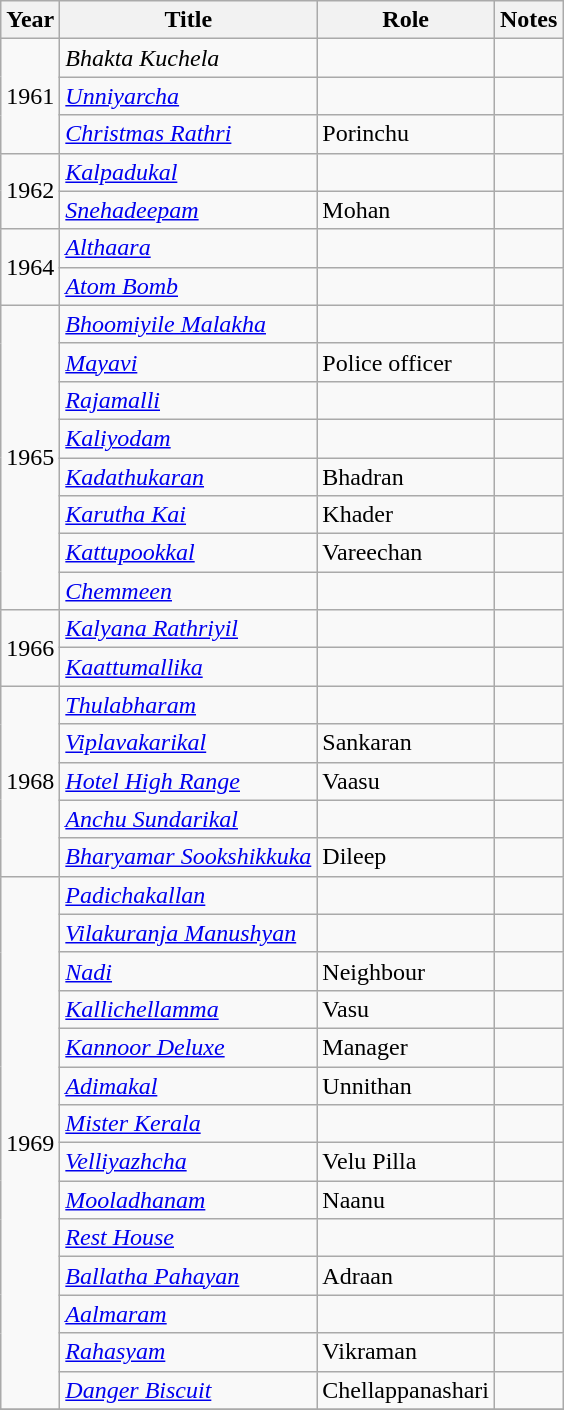<table class="wikitable sortable">
<tr>
<th>Year</th>
<th>Title</th>
<th>Role</th>
<th class="unsortable">Notes</th>
</tr>
<tr>
<td rowspan=3>1961</td>
<td><em>Bhakta Kuchela</em></td>
<td></td>
<td></td>
</tr>
<tr>
<td><em><a href='#'>Unniyarcha</a></em></td>
<td></td>
<td></td>
</tr>
<tr>
<td><em><a href='#'>Christmas Rathri</a></em></td>
<td>Porinchu</td>
<td></td>
</tr>
<tr>
<td rowspan=2>1962</td>
<td><em><a href='#'>Kalpadukal</a></em></td>
<td></td>
<td></td>
</tr>
<tr>
<td><em><a href='#'>Snehadeepam</a></em></td>
<td>Mohan</td>
<td></td>
</tr>
<tr>
<td rowspan=2>1964</td>
<td><em><a href='#'>Althaara</a></em></td>
<td></td>
<td></td>
</tr>
<tr>
<td><em><a href='#'>Atom Bomb</a></em></td>
<td></td>
<td></td>
</tr>
<tr>
<td rowspan=8>1965</td>
<td><em><a href='#'>Bhoomiyile Malakha</a></em></td>
<td></td>
<td></td>
</tr>
<tr>
<td><em><a href='#'>Mayavi</a></em></td>
<td>Police officer</td>
<td></td>
</tr>
<tr>
<td><em><a href='#'>Rajamalli</a></em></td>
<td></td>
<td></td>
</tr>
<tr>
<td><em><a href='#'>Kaliyodam</a></em></td>
<td></td>
<td></td>
</tr>
<tr>
<td><em><a href='#'>Kadathukaran</a></em></td>
<td>Bhadran</td>
<td></td>
</tr>
<tr>
<td><em><a href='#'>Karutha Kai</a></em></td>
<td>Khader</td>
<td></td>
</tr>
<tr>
<td><em><a href='#'>Kattupookkal</a></em></td>
<td>Vareechan</td>
<td></td>
</tr>
<tr>
<td><em><a href='#'>Chemmeen</a></em></td>
<td></td>
<td></td>
</tr>
<tr>
<td rowspan=2>1966</td>
<td><em><a href='#'>Kalyana Rathriyil</a></em></td>
<td></td>
<td></td>
</tr>
<tr>
<td><em><a href='#'>Kaattumallika</a></em></td>
<td></td>
<td></td>
</tr>
<tr>
<td rowspan=5>1968</td>
<td><em><a href='#'>Thulabharam</a></em></td>
<td></td>
<td></td>
</tr>
<tr>
<td><em><a href='#'>Viplavakarikal</a></em></td>
<td>Sankaran</td>
<td></td>
</tr>
<tr>
<td><em><a href='#'>Hotel High Range</a></em></td>
<td>Vaasu</td>
<td></td>
</tr>
<tr>
<td><em><a href='#'>Anchu Sundarikal</a></em></td>
<td></td>
<td></td>
</tr>
<tr>
<td><em><a href='#'>Bharyamar Sookshikkuka</a></em></td>
<td>Dileep</td>
<td></td>
</tr>
<tr>
<td rowspan=14>1969</td>
<td><em><a href='#'>Padichakallan</a></em></td>
<td></td>
<td></td>
</tr>
<tr>
<td><em><a href='#'>Vilakuranja Manushyan</a></em></td>
<td></td>
<td></td>
</tr>
<tr>
<td><em><a href='#'>Nadi</a></em></td>
<td>Neighbour</td>
<td></td>
</tr>
<tr>
<td><em><a href='#'>Kallichellamma</a></em></td>
<td>Vasu</td>
<td></td>
</tr>
<tr>
<td><em><a href='#'>Kannoor Deluxe</a></em></td>
<td>Manager</td>
<td></td>
</tr>
<tr>
<td><em><a href='#'>Adimakal</a></em></td>
<td>Unnithan</td>
<td></td>
</tr>
<tr>
<td><em><a href='#'>Mister Kerala</a></em></td>
<td></td>
<td></td>
</tr>
<tr>
<td><em><a href='#'>Velliyazhcha</a></em></td>
<td>Velu Pilla</td>
<td></td>
</tr>
<tr>
<td><em><a href='#'>Mooladhanam</a></em></td>
<td>Naanu</td>
<td></td>
</tr>
<tr>
<td><em><a href='#'>Rest House</a></em></td>
<td></td>
<td></td>
</tr>
<tr>
<td><em><a href='#'>Ballatha Pahayan</a></em></td>
<td>Adraan</td>
<td></td>
</tr>
<tr>
<td><em><a href='#'>Aalmaram</a></em></td>
<td></td>
<td></td>
</tr>
<tr>
<td><em><a href='#'>Rahasyam</a></em></td>
<td>Vikraman</td>
<td></td>
</tr>
<tr>
<td><em><a href='#'>Danger Biscuit</a></em></td>
<td>Chellappanashari</td>
<td></td>
</tr>
<tr>
</tr>
</table>
